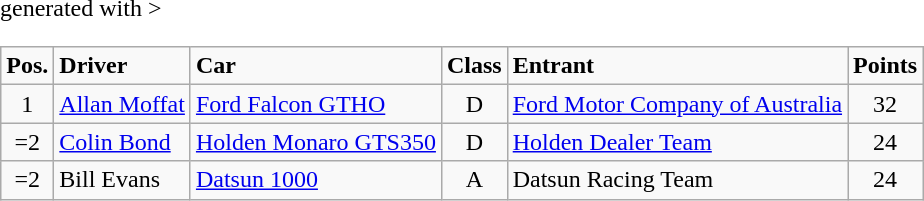<table class="wikitable" <hiddentext>generated with >
<tr style="font-weight:bold">
<td align="center">Pos.</td>
<td>Driver</td>
<td>Car</td>
<td align="center">Class</td>
<td>Entrant</td>
<td align="center">Points</td>
</tr>
<tr>
<td height="14" align="center">1</td>
<td><a href='#'>Allan Moffat</a></td>
<td><a href='#'>Ford Falcon GTHO</a></td>
<td align="center">D</td>
<td><a href='#'>Ford Motor Company of Australia</a></td>
<td align="center">32</td>
</tr>
<tr>
<td height="14" align="center">=2</td>
<td><a href='#'>Colin Bond</a></td>
<td><a href='#'>Holden Monaro GTS350</a></td>
<td align="center">D</td>
<td><a href='#'>Holden Dealer Team</a></td>
<td align="center">24</td>
</tr>
<tr>
<td height="14" align="center">=2</td>
<td>Bill Evans</td>
<td><a href='#'>Datsun 1000</a></td>
<td align="center">A</td>
<td>Datsun Racing Team</td>
<td align="center">24</td>
</tr>
</table>
